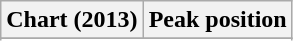<table class="wikitable sortable" border="1">
<tr>
<th>Chart (2013)</th>
<th>Peak position</th>
</tr>
<tr>
</tr>
<tr>
</tr>
<tr>
</tr>
<tr>
</tr>
<tr>
</tr>
</table>
